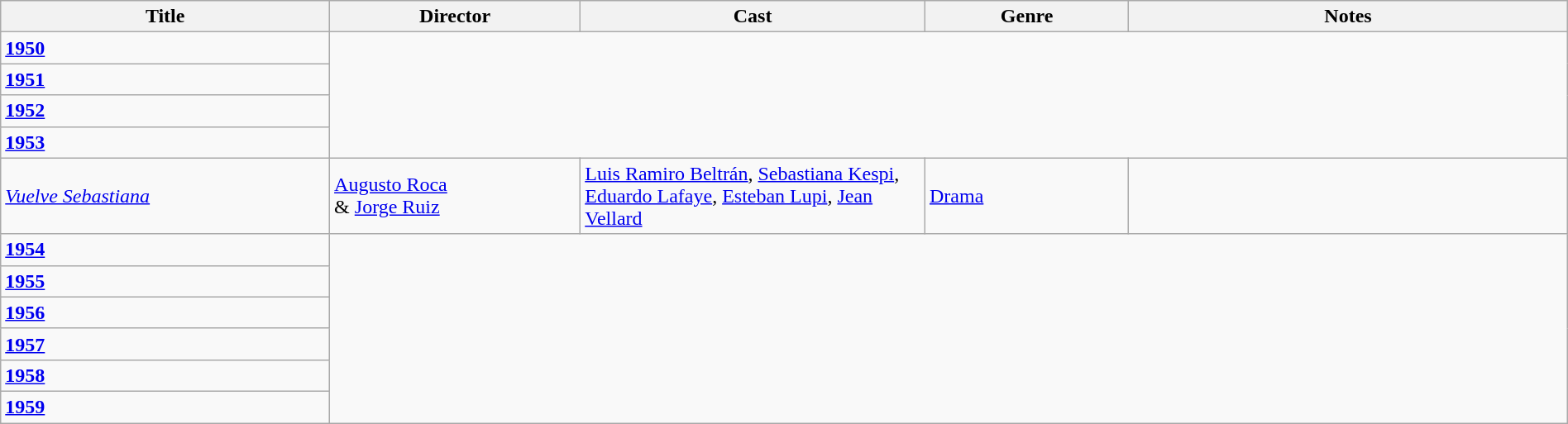<table class="wikitable" style="width:100%;">
<tr>
<th style="width:21%;">Title</th>
<th style="width:16%;">Director</th>
<th style="width:22%;">Cast</th>
<th style="width:13%;">Genre</th>
<th style="width:28%;">Notes</th>
</tr>
<tr>
<td><strong><a href='#'>1950</a></strong></td>
</tr>
<tr>
<td><strong><a href='#'>1951</a></strong></td>
</tr>
<tr>
<td><strong><a href='#'>1952</a></strong></td>
</tr>
<tr>
<td><strong><a href='#'>1953</a></strong></td>
</tr>
<tr>
<td><em><a href='#'>Vuelve Sebastiana</a></em></td>
<td><a href='#'>Augusto Roca</a><br>& <a href='#'>Jorge Ruiz</a></td>
<td><a href='#'>Luis Ramiro Beltrán</a>, <a href='#'>Sebastiana Kespi</a>, <a href='#'>Eduardo Lafaye</a>, <a href='#'>Esteban Lupi</a>, <a href='#'>Jean Vellard</a></td>
<td><a href='#'>Drama</a></td>
<td></td>
</tr>
<tr>
<td><strong><a href='#'>1954</a></strong></td>
</tr>
<tr>
<td><strong><a href='#'>1955</a></strong></td>
</tr>
<tr>
<td><strong><a href='#'>1956</a></strong></td>
</tr>
<tr>
<td><strong><a href='#'>1957</a></strong></td>
</tr>
<tr>
<td><strong><a href='#'>1958</a></strong></td>
</tr>
<tr>
<td><strong><a href='#'>1959</a></strong></td>
</tr>
</table>
